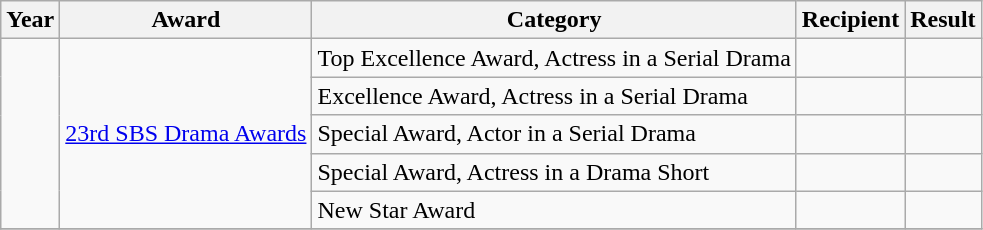<table class="wikitable">
<tr>
<th>Year</th>
<th>Award</th>
<th>Category</th>
<th>Recipient</th>
<th>Result</th>
</tr>
<tr>
<td rowspan="5"></td>
<td rowspan="5"><a href='#'>23rd SBS Drama Awards</a></td>
<td>Top Excellence Award, Actress in a Serial Drama</td>
<td></td>
<td></td>
</tr>
<tr>
<td>Excellence Award, Actress in a Serial Drama</td>
<td></td>
<td></td>
</tr>
<tr>
<td>Special Award, Actor in a Serial Drama</td>
<td></td>
<td></td>
</tr>
<tr>
<td>Special Award, Actress in a Drama Short</td>
<td></td>
<td></td>
</tr>
<tr>
<td>New Star Award</td>
<td></td>
<td></td>
</tr>
<tr>
</tr>
</table>
